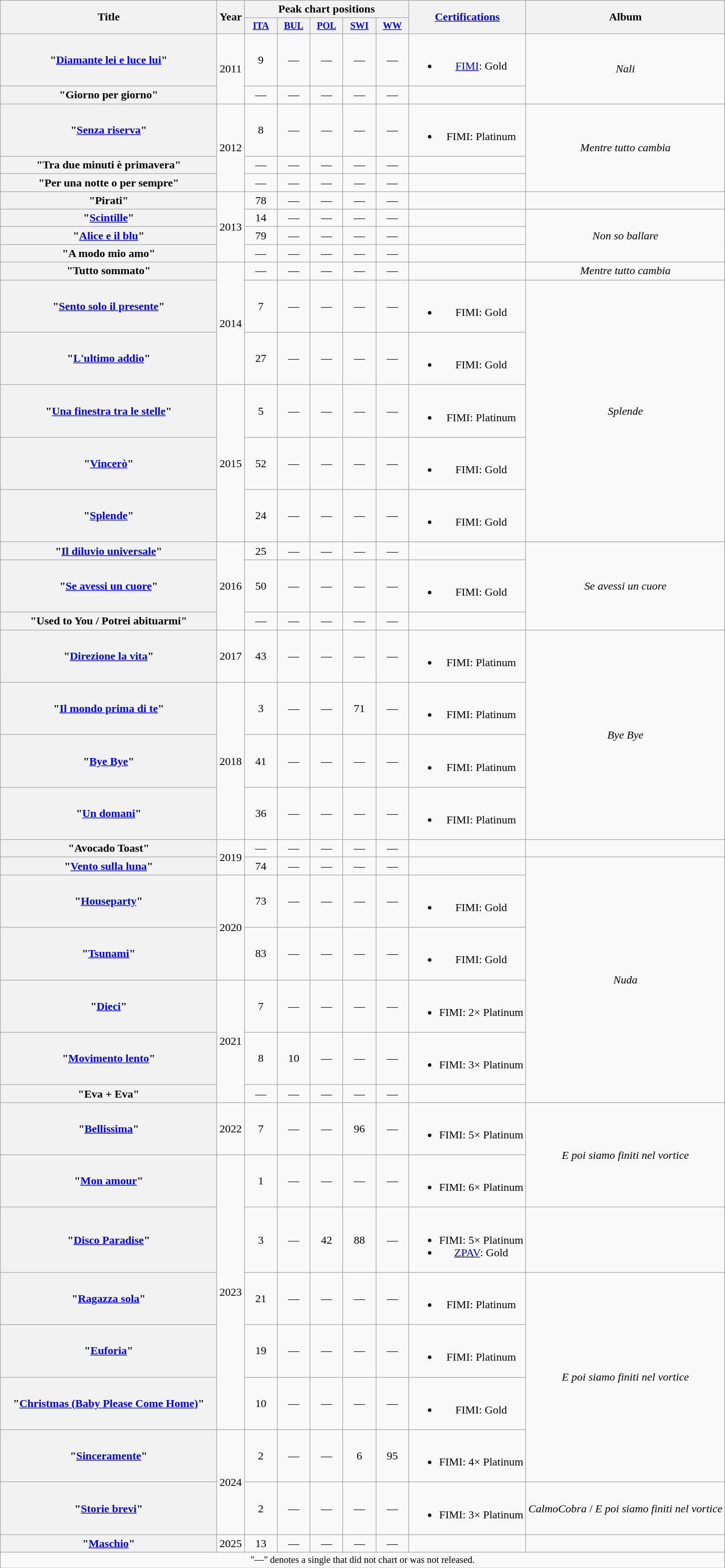<table class="wikitable plainrowheaders" style="text-align:center;">
<tr>
<th scope="col" rowspan="2" style="width:19em;">Title</th>
<th scope="col" rowspan="2" style="width:1em;">Year</th>
<th colspan="5" scope="col">Peak chart positions</th>
<th scope="col" rowspan="2"><a href='#'>Certifications</a></th>
<th scope="col" rowspan="2">Album</th>
</tr>
<tr>
<th scope="col" style="width:3em;font-size:85%;"><a href='#'>ITA</a><br></th>
<th scope="col" style="width:3em;font-size:85%;"><a href='#'>BUL</a><br></th>
<th scope="col" style="width:3em;font-size:85%;"><a href='#'>POL</a><br></th>
<th scope="col" style="width:3em;font-size:85%;"><a href='#'>SWI</a><br></th>
<th scope="col" style="width:3em;font-size:85%;"><a href='#'>WW</a><br></th>
</tr>
<tr>
<th scope="row">"<a href='#'>Diamante lei e luce lui</a>"</th>
<td rowspan="2">2011</td>
<td>9</td>
<td>—</td>
<td>—</td>
<td>—</td>
<td>—</td>
<td><br><ul><li><a href='#'>FIMI</a>: Gold</li></ul></td>
<td rowspan="2"><em>Nali</em></td>
</tr>
<tr>
<th scope="row">"Giorno per giorno"</th>
<td>—</td>
<td>—</td>
<td>—</td>
<td>—</td>
<td>—</td>
<td></td>
</tr>
<tr>
<th scope="row">"<a href='#'>Senza riserva</a>"</th>
<td rowspan="3">2012</td>
<td>8</td>
<td>—</td>
<td>—</td>
<td>—</td>
<td>—</td>
<td><br><ul><li>FIMI: Platinum</li></ul></td>
<td rowspan="3"><em>Mentre tutto cambia</em></td>
</tr>
<tr>
<th scope="row">"Tra due minuti è primavera"</th>
<td>—</td>
<td>—</td>
<td>—</td>
<td>—</td>
<td>—</td>
<td></td>
</tr>
<tr>
<th scope="row">"Per una notte o per sempre"</th>
<td>—</td>
<td>—</td>
<td>—</td>
<td>—</td>
<td>—</td>
<td></td>
</tr>
<tr>
<th scope="row">"Pirati"</th>
<td rowspan="4">2013</td>
<td>78</td>
<td>—</td>
<td>—</td>
<td>—</td>
<td>—</td>
<td></td>
<td></td>
</tr>
<tr>
<th scope="row">"<a href='#'>Scintille</a>"</th>
<td>14</td>
<td>—</td>
<td>—</td>
<td>—</td>
<td>—</td>
<td></td>
<td rowspan="3"><em>Non so ballare</em></td>
</tr>
<tr>
<th scope="row">"<a href='#'>Alice e il blu</a>"</th>
<td>79</td>
<td>—</td>
<td>—</td>
<td>—</td>
<td>—</td>
<td></td>
</tr>
<tr>
<th scope="row">"A modo mio amo"</th>
<td>—</td>
<td>—</td>
<td>—</td>
<td>—</td>
<td>—</td>
<td></td>
</tr>
<tr>
<th scope="row">"Tutto sommato"</th>
<td rowspan="3">2014</td>
<td>—</td>
<td>—</td>
<td>—</td>
<td>—</td>
<td>—</td>
<td></td>
<td><em>Mentre tutto cambia</em></td>
</tr>
<tr>
<th scope="row">"<a href='#'>Sento solo il presente</a>"</th>
<td>7</td>
<td>—</td>
<td>—</td>
<td>—</td>
<td>—</td>
<td><br><ul><li>FIMI: Gold</li></ul></td>
<td rowspan="5"><em>Splende</em></td>
</tr>
<tr>
<th scope="row">"<a href='#'>L'ultimo addio</a>"</th>
<td>27</td>
<td>—</td>
<td>—</td>
<td>—</td>
<td>—</td>
<td><br><ul><li>FIMI: Gold</li></ul></td>
</tr>
<tr>
<th scope="row">"<a href='#'>Una finestra tra le stelle</a>"</th>
<td rowspan="3">2015</td>
<td>5</td>
<td>—</td>
<td>—</td>
<td>—</td>
<td>—</td>
<td><br><ul><li>FIMI: Platinum</li></ul></td>
</tr>
<tr>
<th scope="row">"<a href='#'>Vincerò</a>"</th>
<td>52</td>
<td>—</td>
<td>—</td>
<td>—</td>
<td>—</td>
<td><br><ul><li>FIMI: Gold</li></ul></td>
</tr>
<tr>
<th scope="row">"<a href='#'>Splende</a>"</th>
<td>24</td>
<td>—</td>
<td>—</td>
<td>—</td>
<td>—</td>
<td><br><ul><li>FIMI: Gold</li></ul></td>
</tr>
<tr>
<th scope="row">"<a href='#'>Il diluvio universale</a>"</th>
<td rowspan="3">2016</td>
<td>25</td>
<td>—</td>
<td>—</td>
<td>—</td>
<td>—</td>
<td></td>
<td rowspan="3"><em>Se avessi un cuore</em></td>
</tr>
<tr>
<th scope="row">"<a href='#'>Se avessi un cuore</a>"</th>
<td>50</td>
<td>—</td>
<td>—</td>
<td>—</td>
<td>—</td>
<td><br><ul><li>FIMI: Gold</li></ul></td>
</tr>
<tr>
<th scope="row">"Used to You / Potrei abituarmi"</th>
<td>—</td>
<td>—</td>
<td>—</td>
<td>—</td>
<td>—</td>
<td></td>
</tr>
<tr>
<th scope="row">"<a href='#'>Direzione la vita</a>"</th>
<td>2017</td>
<td>43</td>
<td>—</td>
<td>—</td>
<td>—</td>
<td>—</td>
<td><br><ul><li>FIMI: Platinum</li></ul></td>
<td rowspan="4"><em>Bye Bye</em></td>
</tr>
<tr>
<th scope="row">"<a href='#'>Il mondo prima di te</a>"</th>
<td rowspan="3">2018</td>
<td>3</td>
<td>—</td>
<td>—</td>
<td>71</td>
<td>—</td>
<td><br><ul><li>FIMI: Platinum</li></ul></td>
</tr>
<tr>
<th scope="row">"<a href='#'>Bye Bye</a>"</th>
<td>41</td>
<td>—</td>
<td>—</td>
<td>—</td>
<td>—</td>
<td><br><ul><li>FIMI: Platinum</li></ul></td>
</tr>
<tr>
<th scope="row">"<a href='#'>Un domani</a>"<br></th>
<td>36</td>
<td>—</td>
<td>—</td>
<td>—</td>
<td>—</td>
<td><br><ul><li>FIMI: Platinum</li></ul></td>
</tr>
<tr>
<th scope="row">"Avocado Toast"</th>
<td rowspan="2">2019</td>
<td>—</td>
<td>—</td>
<td>—</td>
<td>—</td>
<td>—</td>
<td></td>
<td></td>
</tr>
<tr>
<th scope="row">"<a href='#'>Vento sulla luna</a>"<br></th>
<td>74</td>
<td>—</td>
<td>—</td>
<td>—</td>
<td>—</td>
<td></td>
<td rowspan="6"><em>Nuda</em></td>
</tr>
<tr>
<th scope="row">"<a href='#'>Houseparty</a>"</th>
<td rowspan="2">2020</td>
<td>73</td>
<td>—</td>
<td>—</td>
<td>—</td>
<td>—</td>
<td><br><ul><li>FIMI: Gold</li></ul></td>
</tr>
<tr>
<th scope="row">"<a href='#'>Tsunami</a>"</th>
<td>83</td>
<td>—</td>
<td>—</td>
<td>—</td>
<td>—</td>
<td><br><ul><li>FIMI: Gold</li></ul></td>
</tr>
<tr>
<th scope="row">"<a href='#'>Dieci</a>"</th>
<td rowspan="3">2021</td>
<td>7</td>
<td>—</td>
<td>—</td>
<td>—</td>
<td>—</td>
<td><br><ul><li>FIMI: 2× Platinum</li></ul></td>
</tr>
<tr>
<th scope="row">"<a href='#'>Movimento lento</a>"<br></th>
<td>8</td>
<td>10</td>
<td>—</td>
<td>—</td>
<td>—</td>
<td><br><ul><li>FIMI: 3× Platinum</li></ul></td>
</tr>
<tr>
<th scope="row">"Eva + Eva"<br></th>
<td>—</td>
<td>—</td>
<td>—</td>
<td>—</td>
<td>—</td>
<td></td>
</tr>
<tr>
<th scope="row">"<a href='#'>Bellissima</a>"</th>
<td>2022</td>
<td>7</td>
<td>—</td>
<td>—</td>
<td>96</td>
<td>—</td>
<td><br><ul><li>FIMI: 5× Platinum</li></ul></td>
<td rowspan="2"><em>E poi siamo finiti nel vortice</em></td>
</tr>
<tr>
<th scope="row">"<a href='#'>Mon amour</a>"</th>
<td rowspan="5">2023</td>
<td>1</td>
<td>—</td>
<td>—</td>
<td>—</td>
<td>—</td>
<td><br><ul><li>FIMI: 6× Platinum</li></ul></td>
</tr>
<tr>
<th scope="row">"<a href='#'>Disco Paradise</a>"<br></th>
<td>3</td>
<td>—</td>
<td>42</td>
<td>88</td>
<td>—</td>
<td><br><ul><li>FIMI: 5× Platinum</li><li><a href='#'>ZPAV</a>: Gold</li></ul></td>
<td></td>
</tr>
<tr>
<th scope="row">"<a href='#'>Ragazza sola</a>"</th>
<td>21</td>
<td>—</td>
<td>—</td>
<td>—</td>
<td>—</td>
<td><br><ul><li>FIMI: Platinum</li></ul></td>
<td rowspan="4"><em>E poi siamo finiti nel vortice</em></td>
</tr>
<tr>
<th scope="row">"<a href='#'>Euforia</a>"</th>
<td>19</td>
<td>—</td>
<td>—</td>
<td>—</td>
<td>—</td>
<td><br><ul><li>FIMI: Platinum</li></ul></td>
</tr>
<tr>
<th scope="row">"<a href='#'>Christmas (Baby Please Come Home)</a>"</th>
<td>10</td>
<td>—</td>
<td>—</td>
<td>—</td>
<td>—</td>
<td><br><ul><li>FIMI: Gold</li></ul></td>
</tr>
<tr>
<th scope="row">"<a href='#'>Sinceramente</a>"</th>
<td rowspan="2">2024</td>
<td>2</td>
<td>—</td>
<td>—</td>
<td>6</td>
<td>95</td>
<td><br><ul><li>FIMI: 4× Platinum</li></ul></td>
</tr>
<tr>
<th scope="row">"<a href='#'>Storie brevi</a>" </th>
<td>2</td>
<td>—</td>
<td>—</td>
<td>—</td>
<td>—</td>
<td><br><ul><li>FIMI: 3× Platinum</li></ul></td>
<td><em>CalmoCobra</em> / <em>E poi siamo finiti nel vortice</em></td>
</tr>
<tr>
<th scope="row">"<a href='#'>Maschio</a>"</th>
<td>2025</td>
<td>13<br></td>
<td>—</td>
<td>—</td>
<td>—</td>
<td>—</td>
<td></td>
<td></td>
</tr>
<tr>
<td colspan="10" style="font-size:85%;">"—" denotes a single that did not chart or was not released.</td>
</tr>
</table>
